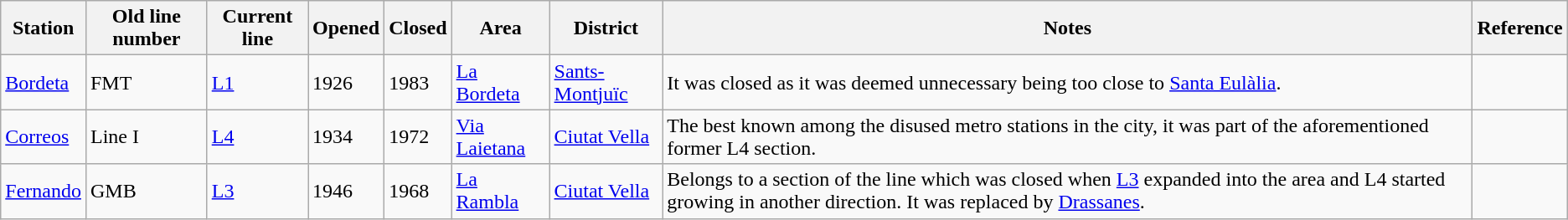<table class="wikitable sortable">
<tr>
<th>Station</th>
<th>Old line number</th>
<th>Current line</th>
<th>Opened</th>
<th>Closed</th>
<th>Area</th>
<th>District</th>
<th>Notes</th>
<th>Reference</th>
</tr>
<tr>
<td><a href='#'>Bordeta</a></td>
<td>FMT</td>
<td><a href='#'>L1</a></td>
<td>1926</td>
<td>1983</td>
<td><a href='#'>La Bordeta</a></td>
<td><a href='#'>Sants-Montjuïc</a></td>
<td>It was closed as it was deemed unnecessary being too close to <a href='#'>Santa Eulàlia</a>.</td>
<td></td>
</tr>
<tr>
<td><a href='#'>Correos</a></td>
<td>Line I</td>
<td><a href='#'>L4</a></td>
<td>1934</td>
<td>1972</td>
<td><a href='#'>Via Laietana</a></td>
<td><a href='#'>Ciutat Vella</a></td>
<td>The best known among the disused metro stations in the city, it was part of the aforementioned former L4 section.</td>
<td></td>
</tr>
<tr>
<td><a href='#'>Fernando</a></td>
<td>GMB</td>
<td><a href='#'>L3</a></td>
<td>1946</td>
<td>1968</td>
<td><a href='#'>La Rambla</a></td>
<td><a href='#'>Ciutat Vella</a></td>
<td>Belongs to a section of the line which was closed when <a href='#'>L3</a> expanded into the area and L4 started growing in another direction. It was replaced by <a href='#'>Drassanes</a>.</td>
<td></td>
</tr>
</table>
